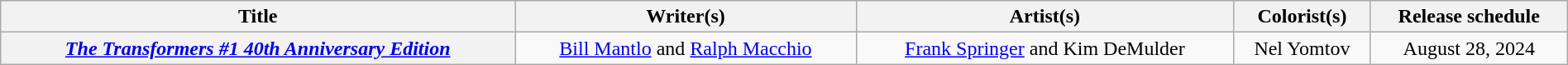<table class="wikitable" width="100%" style="text-align: center;">
<tr>
<th>Title</th>
<th scope="col">Writer(s)</th>
<th scope="col">Artist(s)</th>
<th scope="col">Colorist(s)</th>
<th>Release schedule</th>
</tr>
<tr>
<th scope="col"><em><a href='#'>The Transformers #1 40th Anniversary Edition</a></em></th>
<td><a href='#'>Bill Mantlo</a> and <a href='#'>Ralph Macchio</a></td>
<td><a href='#'>Frank Springer</a> and Kim DeMulder</td>
<td>Nel Yomtov</td>
<td>August 28, 2024</td>
</tr>
</table>
